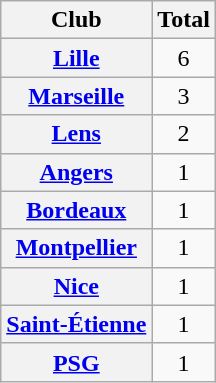<table class="sortable wikitable plainrowheaders">
<tr>
<th scope="col">Club</th>
<th scope="col">Total</th>
</tr>
<tr>
<th scope="row"><a href='#'>Lille</a></th>
<td style="text-align:center">6</td>
</tr>
<tr>
<th scope="row"><a href='#'>Marseille</a></th>
<td style="text-align:center">3</td>
</tr>
<tr>
<th scope="row"><a href='#'>Lens</a></th>
<td style="text-align:center">2</td>
</tr>
<tr>
<th scope="row"><a href='#'>Angers</a></th>
<td style="text-align:center">1</td>
</tr>
<tr>
<th scope="row"><a href='#'>Bordeaux</a></th>
<td style="text-align:center">1</td>
</tr>
<tr>
<th scope="row"><a href='#'>Montpellier</a></th>
<td style="text-align:center">1</td>
</tr>
<tr>
<th scope="row"><a href='#'>Nice</a></th>
<td style="text-align:center">1</td>
</tr>
<tr>
<th scope="row"><a href='#'>Saint-Étienne</a></th>
<td style="text-align:center">1</td>
</tr>
<tr>
<th scope="row"><a href='#'>PSG</a></th>
<td style="text-align:center">1</td>
</tr>
</table>
